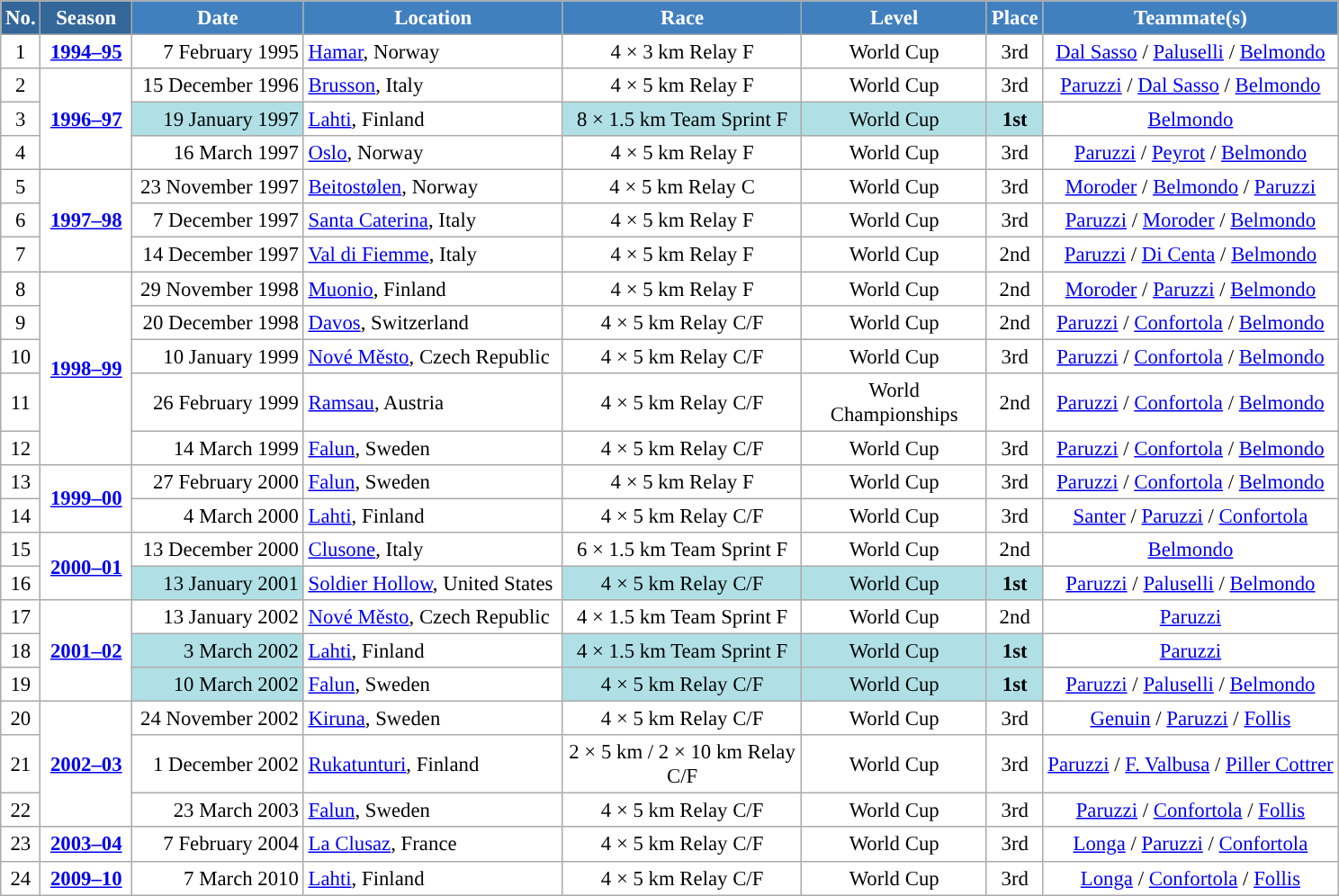<table class="wikitable sortable" style="font-size:95%; text-align:center; border:grey solid 1px; border-collapse:collapse; background:#ffffff;">
<tr style="background:#efefef;">
<th style="background-color:#369; color:white;">No.</th>
<th style="background-color:#369; color:white;">Season</th>
<th style="background-color:#4180be; color:white; width:120px;">Date</th>
<th style="background-color:#4180be; color:white; width:185px;">Location</th>
<th style="background-color:#4180be; color:white; width:170px;">Race</th>
<th style="background-color:#4180be; color:white; width:130px;">Level</th>
<th style="background-color:#4180be; color:white;">Place</th>
<th style="background-color:#4180be; color:white;">Teammate(s)</th>
</tr>
<tr>
<td align=center>1</td>
<td rowspan=1 align=center><strong> <a href='#'>1994–95</a> </strong></td>
<td align=right>7 February 1995</td>
<td align=left> <a href='#'>Hamar</a>, Norway</td>
<td>4 × 3 km Relay F</td>
<td>World Cup</td>
<td>3rd</td>
<td><a href='#'>Dal Sasso</a> / <a href='#'>Paluselli</a> / <a href='#'>Belmondo</a></td>
</tr>
<tr>
<td align=center>2</td>
<td rowspan=3 align=center><strong> <a href='#'>1996–97</a> </strong></td>
<td align=right>15 December 1996</td>
<td align=left> <a href='#'>Brusson</a>, Italy</td>
<td>4 × 5 km Relay F</td>
<td>World Cup</td>
<td>3rd</td>
<td><a href='#'>Paruzzi</a> / <a href='#'>Dal Sasso</a> / <a href='#'>Belmondo</a></td>
</tr>
<tr>
<td align=center>3</td>
<td bgcolor="#BOEOE6" align=right>19 January 1997</td>
<td align=left> <a href='#'>Lahti</a>, Finland</td>
<td bgcolor="#BOEOE6">8 × 1.5 km Team Sprint F</td>
<td bgcolor="#BOEOE6">World Cup</td>
<td bgcolor="#BOEOE6"><strong>1st</strong></td>
<td><a href='#'>Belmondo</a></td>
</tr>
<tr>
<td align=center>4</td>
<td align=right>16 March 1997</td>
<td align=left> <a href='#'>Oslo</a>, Norway</td>
<td>4 × 5 km Relay F</td>
<td>World Cup</td>
<td>3rd</td>
<td><a href='#'>Paruzzi</a> / <a href='#'>Peyrot</a> / <a href='#'>Belmondo</a></td>
</tr>
<tr>
<td align=center>5</td>
<td rowspan=3 align=center><strong> <a href='#'>1997–98</a> </strong></td>
<td align=right>23 November 1997</td>
<td align=left> <a href='#'>Beitostølen</a>, Norway</td>
<td>4 × 5 km Relay C</td>
<td>World Cup</td>
<td>3rd</td>
<td><a href='#'>Moroder</a> / <a href='#'>Belmondo</a> / <a href='#'>Paruzzi</a></td>
</tr>
<tr>
<td align=center>6</td>
<td align=right>7 December 1997</td>
<td align=left> <a href='#'>Santa Caterina</a>, Italy</td>
<td>4 × 5 km Relay F</td>
<td>World Cup</td>
<td>3rd</td>
<td><a href='#'>Paruzzi</a> / <a href='#'>Moroder</a> / <a href='#'>Belmondo</a></td>
</tr>
<tr>
<td align=center>7</td>
<td align=right>14 December 1997</td>
<td align=left> <a href='#'>Val di Fiemme</a>, Italy</td>
<td>4 × 5 km Relay F</td>
<td>World Cup</td>
<td>2nd</td>
<td><a href='#'>Paruzzi</a> / <a href='#'>Di Centa</a> / <a href='#'>Belmondo</a></td>
</tr>
<tr>
<td align=center>8</td>
<td rowspan=5 align=center><strong> <a href='#'>1998–99</a> </strong></td>
<td align=right>29 November 1998</td>
<td align=left> <a href='#'>Muonio</a>, Finland</td>
<td>4 × 5 km Relay F</td>
<td>World Cup</td>
<td>2nd</td>
<td><a href='#'>Moroder</a> / <a href='#'>Paruzzi</a> / <a href='#'>Belmondo</a></td>
</tr>
<tr>
<td align=center>9</td>
<td align=right>20 December 1998</td>
<td align=left> <a href='#'>Davos</a>, Switzerland</td>
<td>4 × 5 km Relay C/F</td>
<td>World Cup</td>
<td>2nd</td>
<td><a href='#'>Paruzzi</a> / <a href='#'>Confortola</a> / <a href='#'>Belmondo</a></td>
</tr>
<tr>
<td align=center>10</td>
<td align=right>10 January 1999</td>
<td align=left> <a href='#'>Nové Město</a>, Czech Republic</td>
<td>4 × 5 km Relay C/F</td>
<td>World Cup</td>
<td>3rd</td>
<td><a href='#'>Paruzzi</a> / <a href='#'>Confortola</a> / <a href='#'>Belmondo</a></td>
</tr>
<tr>
<td align=center>11</td>
<td align=right>26 February 1999</td>
<td align=left> <a href='#'>Ramsau</a>, Austria</td>
<td>4 × 5 km Relay C/F</td>
<td>World Championships</td>
<td>2nd</td>
<td><a href='#'>Paruzzi</a> / <a href='#'>Confortola</a> / <a href='#'>Belmondo</a></td>
</tr>
<tr>
<td align=center>12</td>
<td align=right>14 March 1999</td>
<td align=left> <a href='#'>Falun</a>, Sweden</td>
<td>4 × 5 km Relay C/F</td>
<td>World Cup</td>
<td>3rd</td>
<td><a href='#'>Paruzzi</a> / <a href='#'>Confortola</a> / <a href='#'>Belmondo</a></td>
</tr>
<tr>
<td align=center>13</td>
<td rowspan=2 align=center><strong> <a href='#'>1999–00</a> </strong></td>
<td align=right>27 February 2000</td>
<td align=left> <a href='#'>Falun</a>, Sweden</td>
<td>4 × 5 km Relay F</td>
<td>World Cup</td>
<td>3rd</td>
<td><a href='#'>Paruzzi</a> / <a href='#'>Confortola</a> / <a href='#'>Belmondo</a></td>
</tr>
<tr>
<td align=center>14</td>
<td align=right>4 March 2000</td>
<td align=left> <a href='#'>Lahti</a>, Finland</td>
<td>4 × 5 km Relay C/F</td>
<td>World Cup</td>
<td>3rd</td>
<td><a href='#'>Santer</a> / <a href='#'>Paruzzi</a> / <a href='#'>Confortola</a></td>
</tr>
<tr>
<td align=center>15</td>
<td rowspan=2 align=center><strong> <a href='#'>2000–01</a> </strong></td>
<td align=right>13 December 2000</td>
<td align=left> <a href='#'>Clusone</a>, Italy</td>
<td>6 × 1.5 km Team Sprint F</td>
<td>World Cup</td>
<td>2nd</td>
<td><a href='#'>Belmondo</a></td>
</tr>
<tr>
<td align=center>16</td>
<td bgcolor="#BOEOE6" align=right>13 January 2001</td>
<td align=left> <a href='#'>Soldier Hollow</a>, United States</td>
<td bgcolor="#BOEOE6">4 × 5 km Relay C/F</td>
<td bgcolor="#BOEOE6">World Cup</td>
<td bgcolor="#BOEOE6"><strong>1st</strong></td>
<td><a href='#'>Paruzzi</a> / <a href='#'>Paluselli</a> / <a href='#'>Belmondo</a></td>
</tr>
<tr>
<td align=center>17</td>
<td rowspan=3 align=center><strong> <a href='#'>2001–02</a> </strong></td>
<td align=right>13 January 2002</td>
<td align=left> <a href='#'>Nové Město</a>, Czech Republic</td>
<td>4 × 1.5 km Team Sprint F</td>
<td>World Cup</td>
<td>2nd</td>
<td><a href='#'>Paruzzi</a></td>
</tr>
<tr>
<td align=center>18</td>
<td bgcolor="#BOEOE6" align=right>3 March 2002</td>
<td align=left> <a href='#'>Lahti</a>, Finland</td>
<td bgcolor="#BOEOE6">4 × 1.5 km Team Sprint F</td>
<td bgcolor="#BOEOE6">World Cup</td>
<td bgcolor="#BOEOE6"><strong>1st</strong></td>
<td><a href='#'>Paruzzi</a></td>
</tr>
<tr>
<td align=center>19</td>
<td bgcolor="#BOEOE6" align=right>10 March 2002</td>
<td align=left> <a href='#'>Falun</a>, Sweden</td>
<td bgcolor="#BOEOE6">4 × 5 km Relay C/F</td>
<td bgcolor="#BOEOE6">World Cup</td>
<td bgcolor="#BOEOE6"><strong>1st</strong></td>
<td><a href='#'>Paruzzi</a> / <a href='#'>Paluselli</a> / <a href='#'>Belmondo</a></td>
</tr>
<tr>
<td align=center>20</td>
<td rowspan=3 align=center><strong> <a href='#'>2002–03</a> </strong></td>
<td align=right>24 November 2002</td>
<td align=left> <a href='#'>Kiruna</a>, Sweden</td>
<td>4 × 5 km Relay C/F</td>
<td>World Cup</td>
<td>3rd</td>
<td><a href='#'>Genuin</a> / <a href='#'>Paruzzi</a> / <a href='#'>Follis</a></td>
</tr>
<tr>
<td align=center>21</td>
<td align=right>1 December 2002</td>
<td align=left> <a href='#'>Rukatunturi</a>, Finland</td>
<td>2 × 5 km / 2 × 10 km Relay C/F</td>
<td>World Cup</td>
<td>3rd</td>
<td><a href='#'>Paruzzi</a> / <a href='#'>F. Valbusa</a> / <a href='#'>Piller Cottrer</a></td>
</tr>
<tr>
<td align=center>22</td>
<td align=right>23 March 2003</td>
<td align=left> <a href='#'>Falun</a>, Sweden</td>
<td>4 × 5 km Relay C/F</td>
<td>World Cup</td>
<td>3rd</td>
<td><a href='#'>Paruzzi</a> / <a href='#'>Confortola</a> / <a href='#'>Follis</a></td>
</tr>
<tr>
<td align=center>23</td>
<td rowspan=1 align=center><strong> <a href='#'>2003–04</a> </strong></td>
<td align=right>7 February 2004</td>
<td align=left> <a href='#'>La Clusaz</a>, France</td>
<td>4 × 5 km Relay C/F</td>
<td>World Cup</td>
<td>3rd</td>
<td><a href='#'>Longa</a> / <a href='#'>Paruzzi</a> / <a href='#'>Confortola</a></td>
</tr>
<tr>
<td align=center>24</td>
<td rowspan=1 align=center><strong> <a href='#'>2009–10</a> </strong></td>
<td align=right>7 March 2010</td>
<td align=left> <a href='#'>Lahti</a>, Finland</td>
<td>4 × 5 km Relay C/F</td>
<td>World Cup</td>
<td>3rd</td>
<td><a href='#'>Longa</a> / <a href='#'>Confortola</a> / <a href='#'>Follis</a></td>
</tr>
</table>
